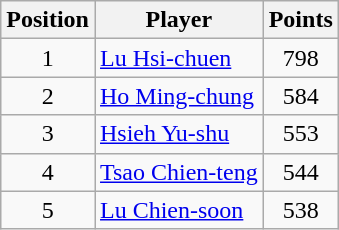<table class=wikitable>
<tr>
<th>Position</th>
<th>Player</th>
<th>Points</th>
</tr>
<tr>
<td align=center>1</td>
<td> <a href='#'>Lu Hsi-chuen</a></td>
<td align=center>798</td>
</tr>
<tr>
<td align=center>2</td>
<td> <a href='#'>Ho Ming-chung</a></td>
<td align=center>584</td>
</tr>
<tr>
<td align=center>3</td>
<td> <a href='#'>Hsieh Yu-shu</a></td>
<td align=center>553</td>
</tr>
<tr>
<td align=center>4</td>
<td> <a href='#'>Tsao Chien-teng</a></td>
<td align=center>544</td>
</tr>
<tr>
<td align=center>5</td>
<td> <a href='#'>Lu Chien-soon</a></td>
<td align=center>538</td>
</tr>
</table>
